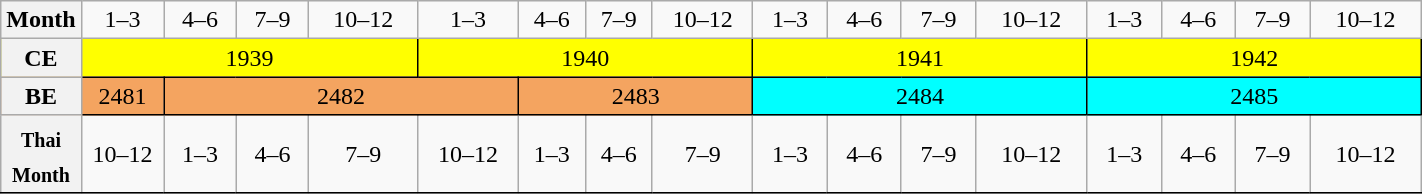<table class="wikitable" align="center" width="75%" style="text-align:center; border:1px solid black">
<tr>
<th>Month</th>
<td width="6%" style="border-left: 1px solid black">1–3</td>
<td>4–6</td>
<td>7–9</td>
<td>10–12</td>
<td style="border-left: 1px solid black">1–3</td>
<td>4–6</td>
<td>7–9</td>
<td>10–12</td>
<td style="border-left: 1px solid black">1–3</td>
<td>4–6</td>
<td>7–9</td>
<td>10–12</td>
<td style="border-left: 1px solid black">1–3</td>
<td>4–6</td>
<td>7–9</td>
<td>10–12</td>
</tr>
<tr style="background-color:yellow">
<th>CE</th>
<td colspan="4" width="25%" style="border:1px solid black">1939</td>
<td colspan="4" width="25%" style="border:1px solid black">1940</td>
<td colspan="4" width="25%" style="border:1px solid black">1941</td>
<td colspan="4" width="25%" style="border: 1px solid black">1942</td>
</tr>
<tr style="background-color:sandybrown">
<th>BE</th>
<td style="border-top: 1px solid black; border-bottom: 1px solid black; border-right: 1px solid black">2481</td>
<td colspan="4" style="border:1px solid black">2482</td>
<td colspan="3" style="border:1px solid black">2483</td>
<td colspan="4" style="background-color:cyan; border:1px solid black">2484</td>
<td colspan="4" style="background-color:cyan; border:1px solid black">2485</td>
</tr>
<tr>
<th><sub>Thai Month</sub></th>
<td width="6%" style="border-left: 1px solid black">10–12</td>
<td>1–3</td>
<td>4–6</td>
<td>7–9</td>
<td style="border-left: 1px solid black">10–12</td>
<td>1–3</td>
<td>4–6</td>
<td>7–9</td>
<td style="border-left: 1px solid black">1–3</td>
<td>4–6</td>
<td>7–9</td>
<td>10–12</td>
<td style="border-left: 1px solid black">1–3</td>
<td>4–6</td>
<td>7–9</td>
<td>10–12</td>
</tr>
<tr style="background-color:yellow">
</tr>
</table>
